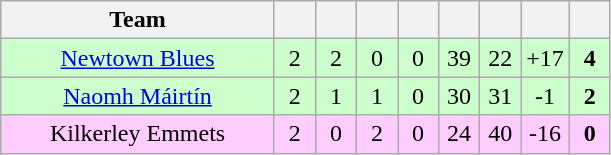<table class="wikitable" style="text-align:center">
<tr>
<th style="width:175px;">Team</th>
<th width="20"></th>
<th width="20"></th>
<th width="20"></th>
<th width="20"></th>
<th width="20"></th>
<th width="20"></th>
<th width="20"></th>
<th width="20"></th>
</tr>
<tr style="background:#cfc;">
<td><a href='#'>Newtown Blues</a></td>
<td>2</td>
<td>2</td>
<td>0</td>
<td>0</td>
<td>39</td>
<td>22</td>
<td>+17</td>
<td><strong>4</strong></td>
</tr>
<tr style="background:#cfc;">
<td><a href='#'>Naomh Máirtín</a></td>
<td>2</td>
<td>1</td>
<td>1</td>
<td>0</td>
<td>30</td>
<td>31</td>
<td>-1</td>
<td><strong>2</strong></td>
</tr>
<tr style="background:#fcf;">
<td>Kilkerley Emmets</td>
<td>2</td>
<td>0</td>
<td>2</td>
<td>0</td>
<td>24</td>
<td>40</td>
<td>-16</td>
<td><strong>0</strong></td>
</tr>
</table>
